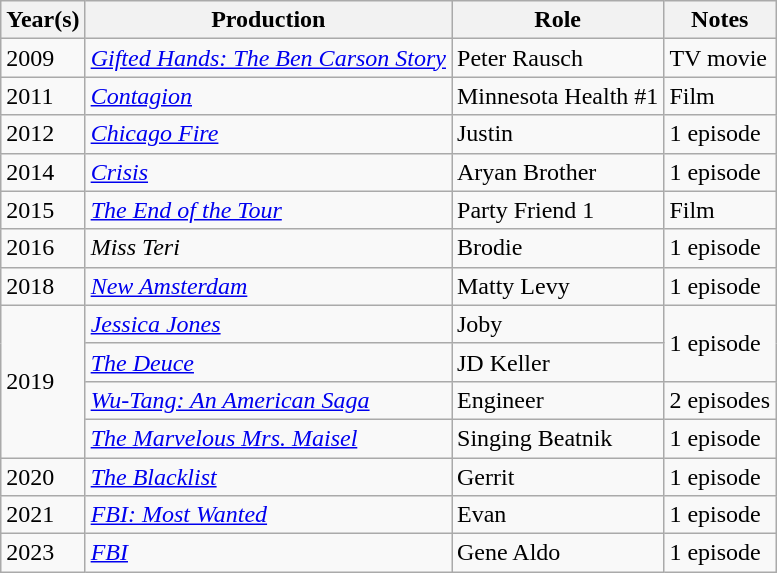<table class="wikitable">
<tr>
<th>Year(s)</th>
<th>Production</th>
<th>Role</th>
<th>Notes</th>
</tr>
<tr>
<td>2009</td>
<td><em><a href='#'>Gifted Hands: The Ben Carson Story</a></em></td>
<td>Peter Rausch</td>
<td>TV movie</td>
</tr>
<tr>
<td>2011</td>
<td><a href='#'><em>Contagion</em></a></td>
<td>Minnesota Health #1</td>
<td>Film</td>
</tr>
<tr>
<td>2012</td>
<td><a href='#'><em>Chicago Fire</em></a></td>
<td>Justin</td>
<td>1 episode</td>
</tr>
<tr>
<td>2014</td>
<td><a href='#'><em>Crisis</em></a></td>
<td>Aryan Brother</td>
<td>1 episode</td>
</tr>
<tr>
<td>2015</td>
<td><em><a href='#'>The End of the Tour</a></em></td>
<td>Party Friend 1</td>
<td>Film</td>
</tr>
<tr>
<td>2016</td>
<td><em>Miss Teri</em></td>
<td>Brodie</td>
<td>1 episode</td>
</tr>
<tr>
<td>2018</td>
<td><a href='#'><em>New Amsterdam</em></a></td>
<td>Matty Levy</td>
<td>1 episode</td>
</tr>
<tr>
<td rowspan=4>2019</td>
<td><a href='#'><em>Jessica Jones</em></a></td>
<td>Joby</td>
<td rowspan=2>1 episode</td>
</tr>
<tr>
<td><em><a href='#'>The Deuce</a></em></td>
<td>JD Keller</td>
</tr>
<tr>
<td><em><a href='#'>Wu-Tang: An American Saga</a></em></td>
<td>Engineer</td>
<td>2 episodes</td>
</tr>
<tr>
<td><em><a href='#'>The Marvelous Mrs. Maisel</a></em></td>
<td>Singing Beatnik</td>
<td>1 episode</td>
</tr>
<tr>
<td>2020</td>
<td><em><a href='#'>The Blacklist</a></em></td>
<td>Gerrit</td>
<td>1 episode</td>
</tr>
<tr>
<td>2021</td>
<td><em><a href='#'>FBI: Most Wanted</a></em></td>
<td>Evan</td>
<td>1 episode</td>
</tr>
<tr>
<td>2023</td>
<td><a href='#'><em>FBI</em></a></td>
<td>Gene Aldo</td>
<td>1 episode</td>
</tr>
</table>
